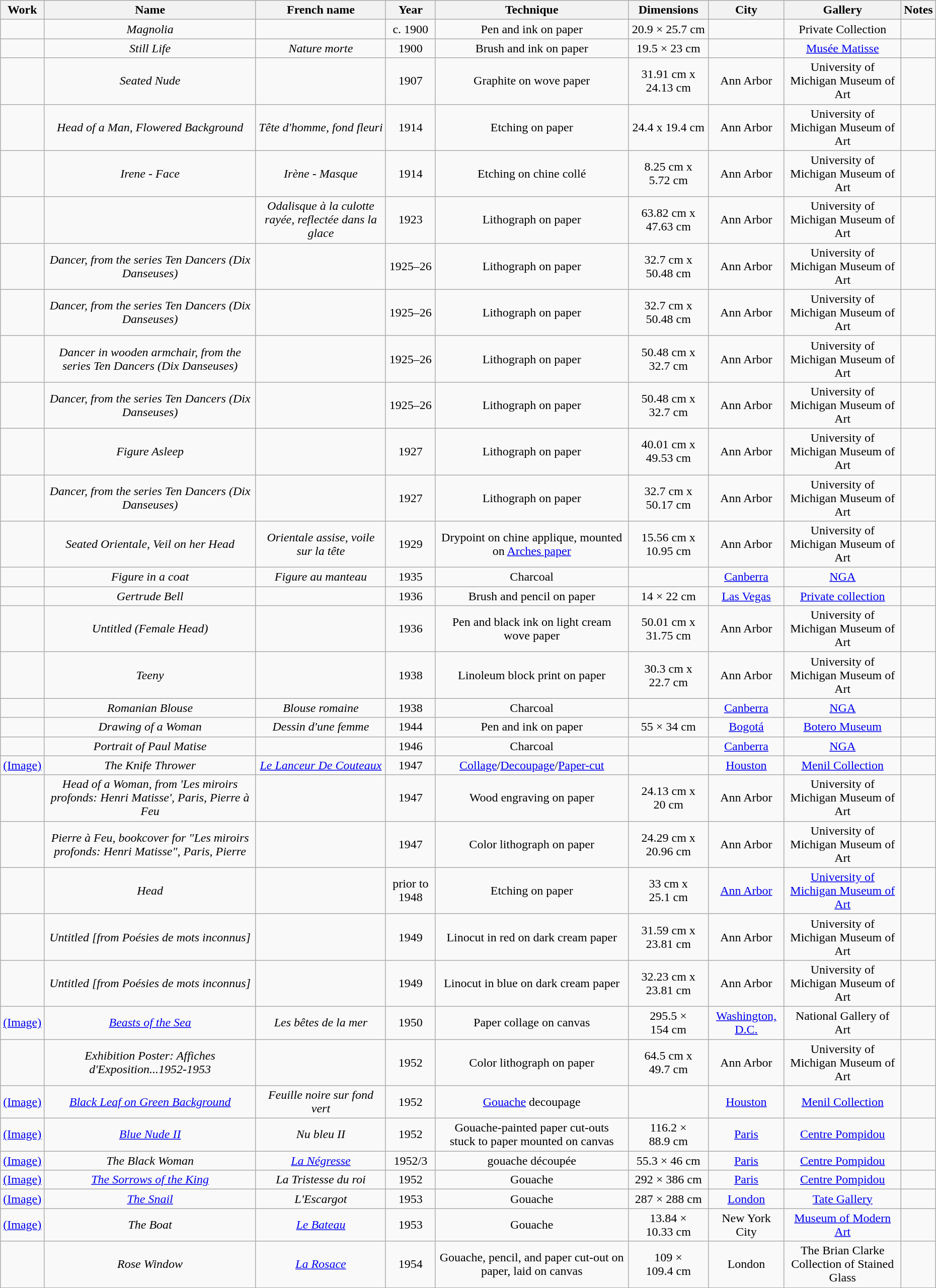<table class="sortable wikitable" style="margin-left:0.5em; text-align:center">
<tr>
<th class="unsortable">Work</th>
<th>Name</th>
<th>French name</th>
<th>Year</th>
<th>Technique</th>
<th>Dimensions</th>
<th>City</th>
<th>Gallery</th>
<th class="unsortable">Notes</th>
</tr>
<tr>
<td></td>
<td><em>Magnolia</em></td>
<td></td>
<td>c. 1900</td>
<td>Pen and ink on paper</td>
<td>20.9 × 25.7 cm</td>
<td></td>
<td>Private Collection</td>
<td></td>
</tr>
<tr>
<td></td>
<td><em>Still Life</em></td>
<td><em>Nature morte</em></td>
<td>1900</td>
<td>Brush and ink on paper</td>
<td>19.5 × 23 cm</td>
<td></td>
<td><a href='#'>Musée Matisse</a></td>
<td></td>
</tr>
<tr>
<td></td>
<td><em>Seated Nude</em></td>
<td></td>
<td>1907</td>
<td>Graphite on wove paper</td>
<td>31.91 cm x 24.13 cm</td>
<td>Ann Arbor</td>
<td>University of Michigan Museum of Art</td>
<td></td>
</tr>
<tr>
<td></td>
<td><em>Head of a Man, Flowered Background</em></td>
<td><em>Tête d'homme, fond fleuri</em></td>
<td>1914</td>
<td>Etching on paper</td>
<td>24.4 x 19.4 cm</td>
<td>Ann Arbor</td>
<td>University of Michigan Museum of Art</td>
<td></td>
</tr>
<tr>
<td></td>
<td><em>Irene - Face</em></td>
<td><em>Irène - Masque</em></td>
<td>1914</td>
<td>Etching on chine collé</td>
<td>8.25 cm x 5.72 cm</td>
<td>Ann Arbor</td>
<td>University of Michigan Museum of Art</td>
<td></td>
</tr>
<tr>
<td></td>
<td></td>
<td><em>Odalisque à la culotte rayée, reflectée dans la glace</em></td>
<td>1923</td>
<td>Lithograph on paper</td>
<td>63.82 cm x 47.63 cm</td>
<td>Ann Arbor</td>
<td>University of Michigan Museum of Art</td>
<td></td>
</tr>
<tr>
<td></td>
<td><em>Dancer, from the series Ten Dancers (Dix Danseuses)</em></td>
<td></td>
<td>1925–26</td>
<td>Lithograph on paper</td>
<td>32.7 cm x 50.48 cm</td>
<td>Ann Arbor</td>
<td>University of Michigan Museum of Art</td>
<td></td>
</tr>
<tr>
<td></td>
<td><em>Dancer, from the series Ten Dancers (Dix Danseuses)</em></td>
<td></td>
<td>1925–26</td>
<td>Lithograph on paper</td>
<td>32.7 cm x 50.48 cm</td>
<td>Ann Arbor</td>
<td>University of Michigan Museum of Art</td>
<td></td>
</tr>
<tr>
<td></td>
<td><em>Dancer in wooden armchair, from the series Ten Dancers (Dix Danseuses)</em></td>
<td></td>
<td>1925–26</td>
<td>Lithograph on paper</td>
<td>50.48 cm x 32.7 cm</td>
<td>Ann Arbor</td>
<td>University of Michigan Museum of Art</td>
<td></td>
</tr>
<tr>
<td></td>
<td><em>Dancer, from the series Ten Dancers (Dix Danseuses)</em></td>
<td></td>
<td>1925–26</td>
<td>Lithograph on paper</td>
<td>50.48 cm x 32.7 cm</td>
<td>Ann Arbor</td>
<td>University of Michigan Museum of Art</td>
<td></td>
</tr>
<tr>
<td></td>
<td><em>Figure Asleep</em></td>
<td></td>
<td>1927</td>
<td>Lithograph on paper</td>
<td>40.01 cm x 49.53 cm</td>
<td>Ann Arbor</td>
<td>University of Michigan Museum of Art</td>
<td></td>
</tr>
<tr>
<td></td>
<td><em>Dancer, from the series Ten Dancers (Dix Danseuses)</em></td>
<td></td>
<td>1927</td>
<td>Lithograph on paper</td>
<td>32.7 cm x 50.17 cm</td>
<td>Ann Arbor</td>
<td>University of Michigan Museum of Art</td>
<td></td>
</tr>
<tr>
<td></td>
<td><em>Seated Orientale, Veil on her Head</em></td>
<td><em>Orientale assise, voile sur la tête</em></td>
<td>1929</td>
<td>Drypoint on chine applique, mounted on <a href='#'>Arches paper</a></td>
<td>15.56 cm x 10.95 cm</td>
<td>Ann Arbor</td>
<td>University of Michigan Museum of Art</td>
<td></td>
</tr>
<tr>
<td></td>
<td><em>Figure in a coat </em></td>
<td><em>Figure au manteau</em></td>
<td>1935</td>
<td>Charcoal</td>
<td></td>
<td><a href='#'>Canberra</a></td>
<td><a href='#'>NGA</a></td>
<td></td>
</tr>
<tr>
<td></td>
<td><em>Gertrude Bell</em></td>
<td></td>
<td>1936</td>
<td>Brush and pencil on paper</td>
<td>14 × 22 cm</td>
<td><a href='#'>Las Vegas</a></td>
<td><a href='#'>Private collection</a></td>
<td></td>
</tr>
<tr>
<td></td>
<td><em>Untitled (Female Head)</em></td>
<td></td>
<td>1936</td>
<td>Pen and black ink on light cream wove paper</td>
<td>50.01 cm x 31.75 cm</td>
<td>Ann Arbor</td>
<td>University of Michigan Museum of Art</td>
<td></td>
</tr>
<tr>
<td></td>
<td><em>Teeny</em></td>
<td></td>
<td>1938</td>
<td>Linoleum block print on paper</td>
<td>30.3 cm x 22.7 cm</td>
<td>Ann Arbor</td>
<td>University of Michigan Museum of Art</td>
<td></td>
</tr>
<tr>
<td></td>
<td><em>Romanian Blouse</em></td>
<td><em>Blouse romaine</em></td>
<td>1938</td>
<td>Charcoal</td>
<td></td>
<td><a href='#'>Canberra</a></td>
<td><a href='#'>NGA</a></td>
<td></td>
</tr>
<tr>
<td></td>
<td><em>Drawing of a Woman</em></td>
<td><em>Dessin d'une femme</em></td>
<td>1944</td>
<td>Pen and ink on paper</td>
<td>55 × 34 cm</td>
<td><a href='#'>Bogotá</a></td>
<td><a href='#'>Botero Museum</a></td>
<td></td>
</tr>
<tr>
<td></td>
<td><em>Portrait of Paul Matise</em></td>
<td></td>
<td>1946</td>
<td>Charcoal</td>
<td></td>
<td><a href='#'>Canberra</a></td>
<td><a href='#'>NGA</a></td>
<td></td>
</tr>
<tr>
<td><a href='#'>(Image)</a></td>
<td><em>The Knife Thrower</em></td>
<td><em><a href='#'>Le Lanceur De Couteaux</a></em></td>
<td>1947</td>
<td><a href='#'>Collage</a>/<a href='#'>Decoupage</a>/<a href='#'>Paper-cut</a></td>
<td></td>
<td><a href='#'>Houston</a></td>
<td><a href='#'>Menil Collection</a></td>
<td></td>
</tr>
<tr>
<td></td>
<td><em>Head of a Woman, from 'Les miroirs profonds: Henri Matisse', Paris, Pierre à Feu</em></td>
<td></td>
<td>1947</td>
<td>Wood engraving on paper</td>
<td>24.13 cm x 20 cm</td>
<td>Ann Arbor</td>
<td>University of Michigan Museum of Art</td>
<td></td>
</tr>
<tr>
<td></td>
<td><em>Pierre à Feu, bookcover for "Les miroirs profonds: Henri Matisse", Paris, Pierre</em></td>
<td></td>
<td>1947</td>
<td>Color lithograph on paper</td>
<td>24.29 cm x 20.96 cm</td>
<td>Ann Arbor</td>
<td>University of Michigan Museum of Art</td>
<td></td>
</tr>
<tr>
<td></td>
<td><em>Head</em></td>
<td></td>
<td>prior to 1948</td>
<td>Etching on paper</td>
<td>33 cm x 25.1 cm</td>
<td><a href='#'>Ann Arbor</a></td>
<td><a href='#'>University of Michigan Museum of Art</a></td>
<td></td>
</tr>
<tr>
<td></td>
<td><em>Untitled [from Poésies de mots inconnus]</em></td>
<td></td>
<td>1949</td>
<td>Linocut in red on dark cream paper</td>
<td>31.59 cm x 23.81 cm</td>
<td>Ann Arbor</td>
<td>University of Michigan Museum of Art</td>
<td></td>
</tr>
<tr>
<td></td>
<td><em>Untitled [from Poésies de mots inconnus]</em></td>
<td></td>
<td>1949</td>
<td>Linocut in blue on dark cream paper</td>
<td>32.23 cm x 23.81 cm</td>
<td>Ann Arbor</td>
<td>University of Michigan Museum of Art</td>
<td></td>
</tr>
<tr>
<td><a href='#'>(Image)</a></td>
<td><em><a href='#'>Beasts of the Sea</a></em></td>
<td><em>Les bêtes de la mer</em></td>
<td>1950</td>
<td>Paper collage on canvas</td>
<td>295.5 × 154 cm</td>
<td><a href='#'>Washington, D.C.</a></td>
<td>National Gallery of Art</td>
<td></td>
</tr>
<tr>
<td></td>
<td><em>Exhibition Poster: Affiches d'Exposition...1952-1953</em></td>
<td></td>
<td>1952</td>
<td>Color lithograph on paper</td>
<td>64.5 cm x 49.7 cm</td>
<td>Ann Arbor</td>
<td>University of Michigan Museum of Art</td>
<td></td>
</tr>
<tr>
<td><a href='#'>(Image)</a></td>
<td><em><a href='#'>Black Leaf on Green Background</a></em></td>
<td><em>Feuille noire sur fond vert</em></td>
<td>1952</td>
<td><a href='#'>Gouache</a> decoupage</td>
<td></td>
<td><a href='#'>Houston</a></td>
<td><a href='#'>Menil Collection</a></td>
<td></td>
</tr>
<tr>
<td><a href='#'>(Image)</a></td>
<td><em><a href='#'>Blue Nude II</a></em></td>
<td><em>Nu bleu II</em></td>
<td>1952</td>
<td>Gouache-painted paper cut-outs<br>stuck to paper mounted on canvas</td>
<td>116.2 × 88.9 cm</td>
<td><a href='#'>Paris</a></td>
<td><a href='#'>Centre Pompidou</a></td>
<td></td>
</tr>
<tr>
<td><a href='#'>(Image)</a></td>
<td><em>The Black Woman</em></td>
<td><em><a href='#'>La Négresse</a></em></td>
<td>1952/3</td>
<td>gouache découpée</td>
<td>55.3 × 46 cm</td>
<td><a href='#'>Paris</a></td>
<td><a href='#'>Centre Pompidou</a></td>
<td></td>
</tr>
<tr>
<td><a href='#'>(Image)</a></td>
<td><em><a href='#'>The Sorrows of the King</a></em></td>
<td><em>La Tristesse du roi</em></td>
<td>1952</td>
<td>Gouache</td>
<td>292 × 386 cm</td>
<td><a href='#'>Paris</a></td>
<td><a href='#'>Centre Pompidou</a></td>
<td></td>
</tr>
<tr>
<td><a href='#'>(Image)</a></td>
<td><em><a href='#'>The Snail</a></em></td>
<td><em>L'Escargot</em></td>
<td>1953</td>
<td>Gouache</td>
<td>287 × 288 cm</td>
<td><a href='#'>London</a></td>
<td><a href='#'>Tate Gallery</a></td>
<td></td>
</tr>
<tr>
<td><a href='#'>(Image)</a></td>
<td><em>The Boat</em></td>
<td><em><a href='#'>Le Bateau</a></em></td>
<td>1953</td>
<td>Gouache</td>
<td>13.84 × 10.33 cm</td>
<td>New York City</td>
<td><a href='#'>Museum of Modern Art</a></td>
<td></td>
</tr>
<tr>
<td></td>
<td><em>Rose Window</em></td>
<td><em><a href='#'>La Rosace</a></em></td>
<td>1954</td>
<td>Gouache, pencil, and paper cut-out on paper, laid on canvas</td>
<td>109 × 109.4 cm</td>
<td>London</td>
<td>The Brian Clarke Collection of Stained Glass</td>
<td></td>
</tr>
</table>
